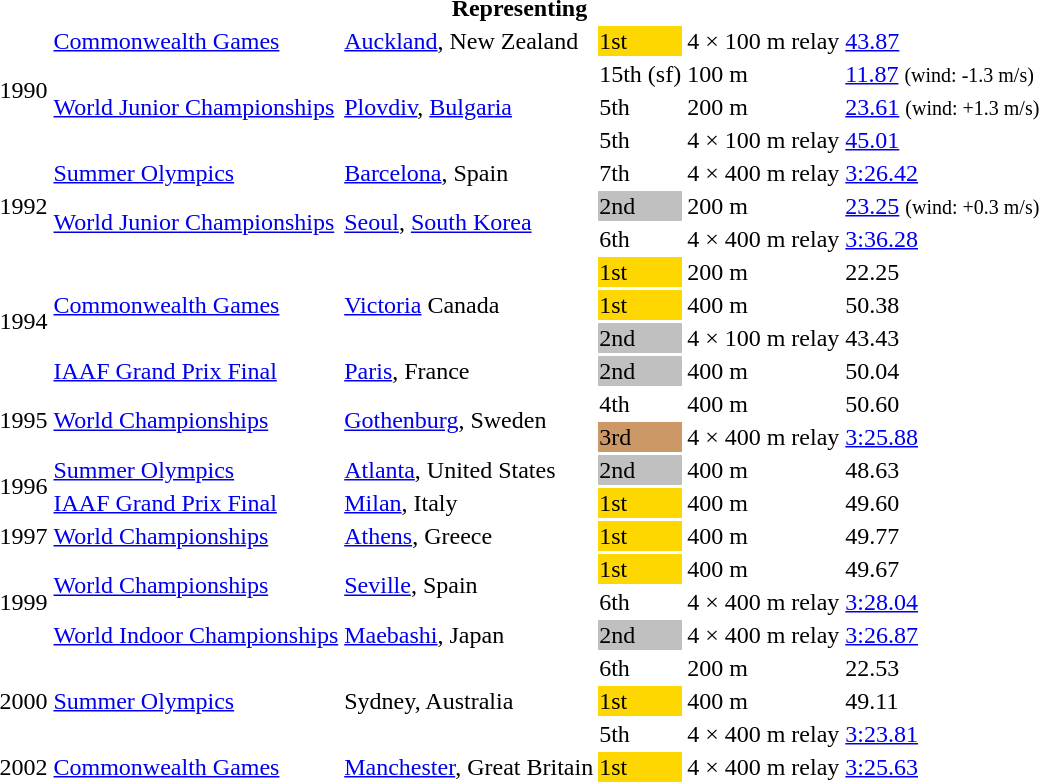<table>
<tr>
<th colspan="6">Representing </th>
</tr>
<tr>
<td rowspan=4>1990</td>
<td><a href='#'>Commonwealth Games</a></td>
<td><a href='#'>Auckland</a>, New Zealand</td>
<td style="background:gold;">1st</td>
<td>4 × 100 m relay</td>
<td><a href='#'>43.87</a></td>
</tr>
<tr>
<td rowspan=3><a href='#'>World Junior Championships</a></td>
<td rowspan=3><a href='#'>Plovdiv</a>, <a href='#'>Bulgaria</a></td>
<td>15th (sf)</td>
<td>100 m</td>
<td><a href='#'>11.87</a> <small>(wind: -1.3 m/s)</small></td>
</tr>
<tr>
<td>5th</td>
<td>200 m</td>
<td><a href='#'>23.61</a> <small>(wind: +1.3 m/s)</small></td>
</tr>
<tr>
<td>5th</td>
<td>4 × 100 m relay</td>
<td><a href='#'>45.01</a></td>
</tr>
<tr>
<td rowspan=3>1992</td>
<td><a href='#'>Summer Olympics</a></td>
<td><a href='#'>Barcelona</a>, Spain</td>
<td>7th</td>
<td>4 × 400 m relay</td>
<td><a href='#'>3:26.42</a></td>
</tr>
<tr>
<td rowspan=2><a href='#'>World Junior Championships</a></td>
<td rowspan=2><a href='#'>Seoul</a>, <a href='#'>South Korea</a></td>
<td style="background:silver;">2nd</td>
<td>200 m</td>
<td><a href='#'>23.25</a> <small>(wind: +0.3 m/s)</small></td>
</tr>
<tr>
<td>6th</td>
<td>4 × 400 m relay</td>
<td><a href='#'>3:36.28</a></td>
</tr>
<tr>
<td rowspan=4>1994</td>
<td rowspan=3><a href='#'>Commonwealth Games</a></td>
<td rowspan=3><a href='#'>Victoria</a> Canada</td>
<td bgcolor=gold>1st</td>
<td>200 m</td>
<td>22.25</td>
</tr>
<tr>
<td bgcolor=gold>1st</td>
<td>400 m</td>
<td>50.38</td>
</tr>
<tr>
<td style="background:silver;">2nd</td>
<td>4 × 100 m relay</td>
<td>43.43</td>
</tr>
<tr>
<td><a href='#'>IAAF Grand Prix Final</a></td>
<td><a href='#'>Paris</a>, France</td>
<td style="background:silver;">2nd</td>
<td>400 m</td>
<td>50.04</td>
</tr>
<tr>
<td rowspan=2>1995</td>
<td rowspan=2><a href='#'>World Championships</a></td>
<td rowspan=2><a href='#'>Gothenburg</a>, Sweden</td>
<td>4th</td>
<td>400 m</td>
<td>50.60</td>
</tr>
<tr>
<td style="background:#c96;">3rd</td>
<td>4 × 400 m relay</td>
<td><a href='#'>3:25.88</a></td>
</tr>
<tr>
<td rowspan=2>1996</td>
<td><a href='#'>Summer Olympics</a></td>
<td><a href='#'>Atlanta</a>, United States</td>
<td style="background:silver;">2nd</td>
<td>400 m</td>
<td>48.63</td>
</tr>
<tr>
<td><a href='#'>IAAF Grand Prix Final</a></td>
<td><a href='#'>Milan</a>, Italy</td>
<td style="background:gold;">1st</td>
<td>400 m</td>
<td>49.60</td>
</tr>
<tr>
<td>1997</td>
<td><a href='#'>World Championships</a></td>
<td><a href='#'>Athens</a>, Greece</td>
<td style="background:gold;">1st</td>
<td>400 m</td>
<td>49.77</td>
</tr>
<tr>
<td rowspan=3>1999</td>
<td rowspan=2><a href='#'>World Championships</a></td>
<td rowspan=2><a href='#'>Seville</a>, Spain</td>
<td style="background:gold;">1st</td>
<td>400 m</td>
<td>49.67</td>
</tr>
<tr>
<td>6th</td>
<td>4 × 400 m relay</td>
<td><a href='#'>3:28.04</a></td>
</tr>
<tr>
<td><a href='#'>World Indoor Championships</a></td>
<td><a href='#'>Maebashi</a>, Japan</td>
<td style="background:silver;">2nd</td>
<td>4 × 400 m relay</td>
<td><a href='#'>3:26.87</a></td>
</tr>
<tr>
<td rowspan=3>2000</td>
<td rowspan=3><a href='#'>Summer Olympics</a></td>
<td rowspan=3>Sydney, Australia</td>
<td>6th</td>
<td>200 m</td>
<td>22.53</td>
</tr>
<tr>
<td style="background:gold;">1st</td>
<td>400 m</td>
<td>49.11</td>
</tr>
<tr>
<td>5th</td>
<td>4 × 400 m relay</td>
<td><a href='#'>3:23.81</a></td>
</tr>
<tr>
<td>2002</td>
<td><a href='#'>Commonwealth Games</a></td>
<td><a href='#'>Manchester</a>, Great Britain</td>
<td style="background:gold;">1st</td>
<td>4 × 400 m relay</td>
<td><a href='#'>3:25.63</a></td>
</tr>
</table>
